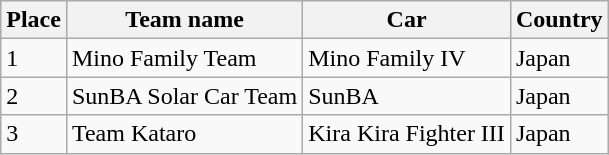<table class="wikitable">
<tr>
<th>Place</th>
<th>Team name</th>
<th>Car</th>
<th>Country</th>
</tr>
<tr>
<td>1</td>
<td>Mino Family Team</td>
<td>Mino Family IV</td>
<td>Japan</td>
</tr>
<tr>
<td>2</td>
<td>SunBA Solar Car Team</td>
<td>SunBA</td>
<td>Japan</td>
</tr>
<tr>
<td>3</td>
<td>Team Kataro</td>
<td>Kira Kira Fighter III</td>
<td>Japan</td>
</tr>
</table>
